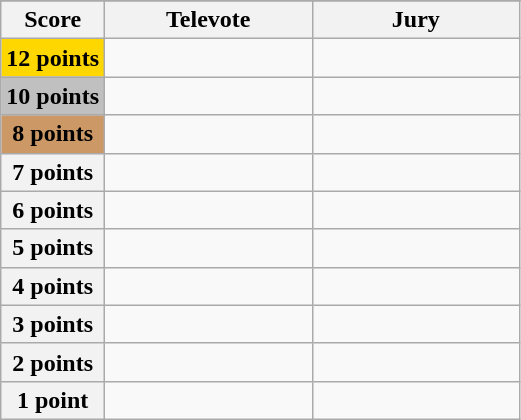<table class="wikitable">
<tr>
</tr>
<tr>
<th scope="col" width="20%">Score</th>
<th scope="col" width="40%">Televote</th>
<th scope="col" width="40%">Jury</th>
</tr>
<tr>
<th scope="row" style="background:gold">12 points</th>
<td></td>
<td></td>
</tr>
<tr>
<th scope="row" style="background:silver">10 points</th>
<td></td>
<td></td>
</tr>
<tr>
<th scope="row" style="background:#CC9966">8 points</th>
<td></td>
<td></td>
</tr>
<tr>
<th scope="row">7 points</th>
<td></td>
<td></td>
</tr>
<tr>
<th scope="row">6 points</th>
<td></td>
<td></td>
</tr>
<tr>
<th scope="row">5 points</th>
<td></td>
<td></td>
</tr>
<tr>
<th scope="row">4 points</th>
<td></td>
<td></td>
</tr>
<tr>
<th scope="row">3 points</th>
<td></td>
<td></td>
</tr>
<tr>
<th scope="row">2 points</th>
<td></td>
<td></td>
</tr>
<tr>
<th scope="row">1 point</th>
<td></td>
<td></td>
</tr>
</table>
